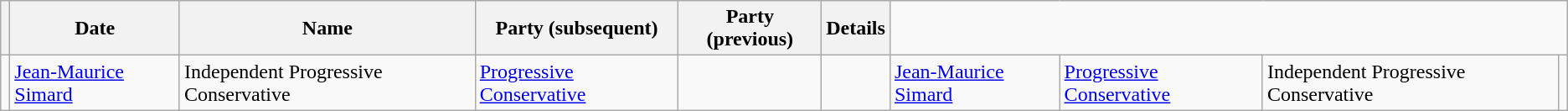<table class="sortable wikitable">
<tr>
<th class="unsortable"></th>
<th>Date</th>
<th>Name</th>
<th>Party (subsequent)</th>
<th>Party (previous)</th>
<th>Details</th>
</tr>
<tr>
<td></td>
<td><a href='#'>Jean-Maurice Simard</a></td>
<td>Independent Progressive Conservative</td>
<td><a href='#'>Progressive Conservative</a></td>
<td><br></td>
<td></td>
<td><a href='#'>Jean-Maurice Simard</a></td>
<td><a href='#'>Progressive Conservative</a></td>
<td>Independent Progressive Conservative</td>
<td></td>
</tr>
</table>
